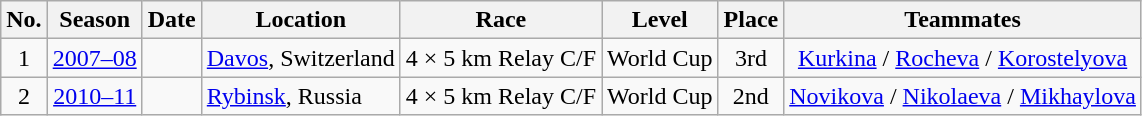<table class="wikitable sortable" style="text-align: center;">
<tr>
<th scope="col">No.</th>
<th scope="col">Season</th>
<th scope="col">Date</th>
<th scope="col">Location</th>
<th scope="col">Race</th>
<th scope="col">Level</th>
<th scope="col">Place</th>
<th scope="col">Teammates</th>
</tr>
<tr>
<td>1</td>
<td><a href='#'>2007–08</a></td>
<td style="text-align: right;"></td>
<td style="text-align: left;"> <a href='#'>Davos</a>, Switzerland</td>
<td>4 × 5 km Relay C/F</td>
<td>World Cup</td>
<td>3rd</td>
<td><a href='#'>Kurkina</a> / <a href='#'>Rocheva</a> / <a href='#'>Korostelyova</a></td>
</tr>
<tr>
<td>2</td>
<td><a href='#'>2010–11</a></td>
<td style="text-align: right;"></td>
<td style="text-align: left;"> <a href='#'>Rybinsk</a>, Russia</td>
<td>4 × 5 km Relay C/F</td>
<td>World Cup</td>
<td>2nd</td>
<td><a href='#'>Novikova</a> / <a href='#'>Nikolaeva</a> / <a href='#'>Mikhaylova</a></td>
</tr>
</table>
